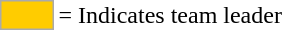<table>
<tr>
<td style="background:#fc0; border:1px solid #aaa; width:2em;"></td>
<td>= Indicates team leader</td>
</tr>
</table>
